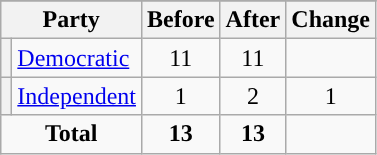<table class="wikitable" style="text-align:center;">
<tr>
</tr>
<tr>
<th colspan=2>Party</th>
<th>Before</th>
<th>After</th>
<th>Change</th>
</tr>
<tr>
<th style="background-color:"></th>
<td style="text-align:left;"><a href='#'>Democratic</a></td>
<td>11</td>
<td>11</td>
<td></td>
</tr>
<tr>
<th style="background-color:"></th>
<td style="text-align:left;"><a href='#'>Independent</a></td>
<td>1</td>
<td>2</td>
<td> 1</td>
</tr>
<tr>
<td colspan=2><strong>Total</strong></td>
<td><strong>13</strong></td>
<td><strong>13</strong></td>
<td></td>
</tr>
</table>
